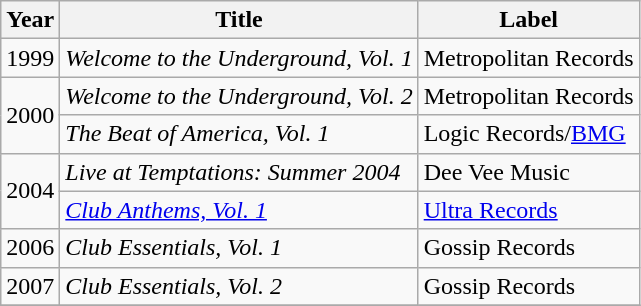<table class="wikitable">
<tr>
<th>Year</th>
<th>Title</th>
<th>Label</th>
</tr>
<tr>
<td>1999</td>
<td><em>Welcome to the Underground, Vol. 1</em></td>
<td>Metropolitan Records</td>
</tr>
<tr>
<td rowspan="2">2000</td>
<td><em>Welcome to the Underground, Vol. 2</em></td>
<td>Metropolitan Records</td>
</tr>
<tr>
<td><em>The Beat of America, Vol. 1</em></td>
<td>Logic Records/<a href='#'>BMG</a></td>
</tr>
<tr>
<td rowspan="2">2004</td>
<td><em>Live at Temptations: Summer 2004</em></td>
<td>Dee Vee Music</td>
</tr>
<tr>
<td><em><a href='#'>Club Anthems, Vol. 1</a></em></td>
<td><a href='#'>Ultra Records</a></td>
</tr>
<tr>
<td>2006</td>
<td><em>Club Essentials, Vol. 1</em></td>
<td>Gossip Records</td>
</tr>
<tr>
<td>2007</td>
<td><em>Club Essentials, Vol. 2</em></td>
<td>Gossip Records</td>
</tr>
<tr>
</tr>
</table>
